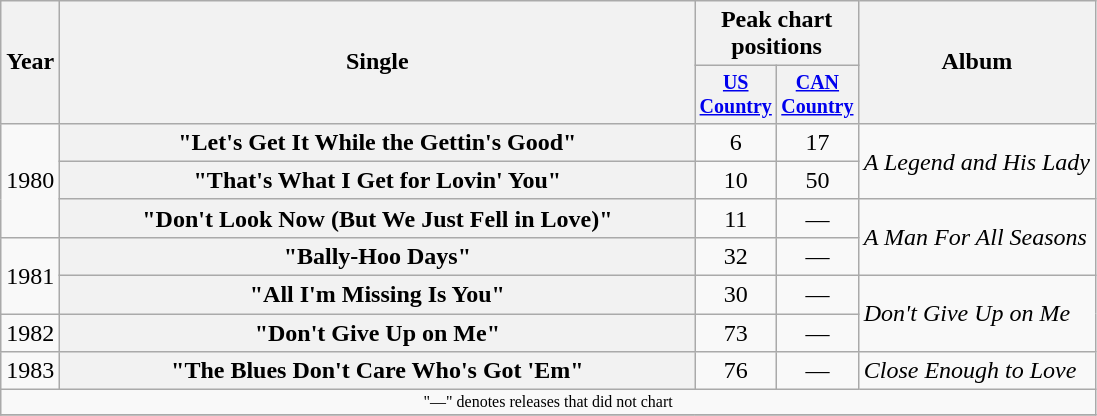<table class="wikitable plainrowheaders" style="text-align:center;">
<tr>
<th rowspan="2">Year</th>
<th rowspan="2" style="width:26em;">Single</th>
<th colspan="2">Peak chart<br>positions</th>
<th rowspan="2">Album</th>
</tr>
<tr style="font-size:smaller;">
<th width="45"><a href='#'>US Country</a><br></th>
<th width="45"><a href='#'>CAN Country</a><br></th>
</tr>
<tr>
<td rowspan="3">1980</td>
<th scope="row">"Let's Get It While the Gettin's Good"</th>
<td>6</td>
<td>17</td>
<td align="left" rowspan="2"><em>A Legend and His Lady</em></td>
</tr>
<tr>
<th scope="row">"That's What I Get for Lovin' You"</th>
<td>10</td>
<td>50</td>
</tr>
<tr>
<th scope="row">"Don't Look Now (But We Just Fell in Love)"</th>
<td>11</td>
<td>—</td>
<td align="left" rowspan="2"><em>A Man For All Seasons</em></td>
</tr>
<tr>
<td rowspan="2">1981</td>
<th scope="row">"Bally-Hoo Days"</th>
<td>32</td>
<td>—</td>
</tr>
<tr>
<th scope="row">"All I'm Missing Is You"</th>
<td>30</td>
<td>—</td>
<td align="left" rowspan="2"><em>Don't Give Up on Me</em></td>
</tr>
<tr>
<td>1982</td>
<th scope="row">"Don't Give Up on Me"</th>
<td>73</td>
<td>—</td>
</tr>
<tr>
<td>1983</td>
<th scope="row">"The Blues Don't Care Who's Got 'Em"</th>
<td>76</td>
<td>—</td>
<td align="left"><em>Close Enough to Love</em></td>
</tr>
<tr>
<td colspan="5" style="font-size:8pt">"—" denotes releases that did not chart</td>
</tr>
<tr>
</tr>
</table>
